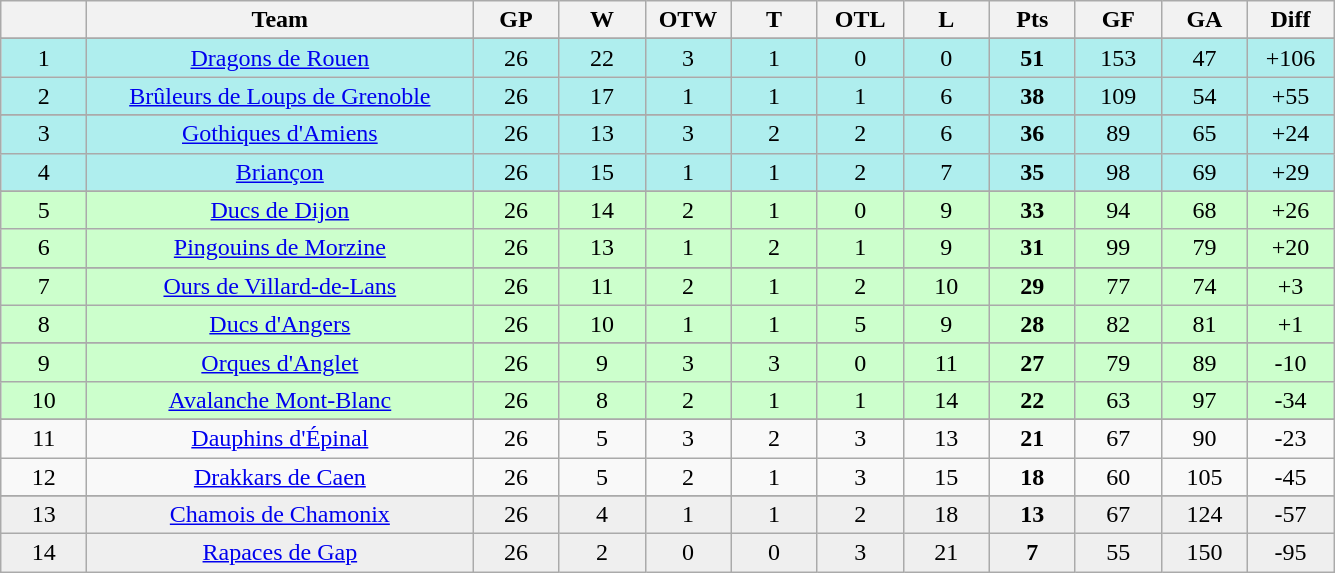<table class="wikitable">
<tr>
<th width="50"></th>
<th width="250">Team</th>
<th width="50">GP</th>
<th width="50">W</th>
<th width="50">OTW</th>
<th width="50">T</th>
<th width="50">OTL</th>
<th width="50">L</th>
<th width="50"><strong>Pts</strong></th>
<th width="50">GF</th>
<th width="50">GA</th>
<th width="50">Diff</th>
</tr>
<tr ---->
</tr>
<tr align="center" bgcolor="#AFEEEE">
<td>1</td>
<td><a href='#'>Dragons de Rouen</a></td>
<td>26</td>
<td>22</td>
<td>3</td>
<td>1</td>
<td>0</td>
<td>0</td>
<td><strong>51</strong></td>
<td>153</td>
<td>47</td>
<td>+106</td>
</tr>
<tr bgcolor="#AFEEEE" align="center">
<td>2</td>
<td><a href='#'>Brûleurs de Loups de Grenoble</a></td>
<td>26</td>
<td>17</td>
<td>1</td>
<td>1</td>
<td>1</td>
<td>6</td>
<td><strong>38</strong></td>
<td>109</td>
<td>54</td>
<td>+55</td>
</tr>
<tr ---->
</tr>
<tr align="center" bgcolor="#AFEEEE">
<td>3</td>
<td><a href='#'>Gothiques d'Amiens</a></td>
<td>26</td>
<td>13</td>
<td>3</td>
<td>2</td>
<td>2</td>
<td>6</td>
<td><strong>36</strong></td>
<td>89</td>
<td>65</td>
<td>+24</td>
</tr>
<tr align="center" bgcolor="#AFEEEE">
<td>4</td>
<td><a href='#'>Briançon</a></td>
<td>26</td>
<td>15</td>
<td>1</td>
<td>1</td>
<td>2</td>
<td>7</td>
<td><strong>35</strong></td>
<td>98</td>
<td>69</td>
<td>+29</td>
</tr>
<tr ---->
</tr>
<tr align="center" bgcolor="#ccffcc">
<td>5</td>
<td><a href='#'>Ducs de Dijon</a></td>
<td>26</td>
<td>14</td>
<td>2</td>
<td>1</td>
<td>0</td>
<td>9</td>
<td><strong>33</strong></td>
<td>94</td>
<td>68</td>
<td>+26</td>
</tr>
<tr bgcolor="#ccffcc" align="center">
<td>6</td>
<td><a href='#'>Pingouins de Morzine</a></td>
<td>26</td>
<td>13</td>
<td>1</td>
<td>2</td>
<td>1</td>
<td>9</td>
<td><strong>31</strong></td>
<td>99</td>
<td>79</td>
<td>+20</td>
</tr>
<tr ---->
</tr>
<tr align="center" bgcolor="#ccffcc">
<td>7</td>
<td><a href='#'>Ours de Villard-de-Lans</a></td>
<td>26</td>
<td>11</td>
<td>2</td>
<td>1</td>
<td>2</td>
<td>10</td>
<td><strong>29</strong></td>
<td>77</td>
<td>74</td>
<td>+3</td>
</tr>
<tr bgcolor="#ccffcc" align="center">
<td>8</td>
<td><a href='#'>Ducs d'Angers</a></td>
<td>26</td>
<td>10</td>
<td>1</td>
<td>1</td>
<td>5</td>
<td>9</td>
<td><strong>28</strong></td>
<td>82</td>
<td>81</td>
<td>+1</td>
</tr>
<tr ---->
</tr>
<tr align="center" bgcolor="#ccffcc">
<td>9</td>
<td><a href='#'>Orques d'Anglet</a></td>
<td>26</td>
<td>9</td>
<td>3</td>
<td>3</td>
<td>0</td>
<td>11</td>
<td><strong>27</strong></td>
<td>79</td>
<td>89</td>
<td>-10</td>
</tr>
<tr bgcolor="#ccffcc" align="center">
<td>10</td>
<td><a href='#'>Avalanche Mont-Blanc</a></td>
<td>26</td>
<td>8</td>
<td>2</td>
<td>1</td>
<td>1</td>
<td>14</td>
<td><strong>22</strong></td>
<td>63</td>
<td>97</td>
<td>-34</td>
</tr>
<tr ---->
</tr>
<tr align="center">
<td>11</td>
<td><a href='#'>Dauphins d'Épinal</a></td>
<td>26</td>
<td>5</td>
<td>3</td>
<td>2</td>
<td>3</td>
<td>13</td>
<td><strong>21</strong></td>
<td>67</td>
<td>90</td>
<td>-23</td>
</tr>
<tr align="center">
<td>12</td>
<td><a href='#'>Drakkars de Caen</a></td>
<td>26</td>
<td>5</td>
<td>2</td>
<td>1</td>
<td>3</td>
<td>15</td>
<td><strong>18</strong></td>
<td>60</td>
<td>105</td>
<td>-45</td>
</tr>
<tr ---->
</tr>
<tr bgcolor="#EFEFEF" align="center">
<td>13</td>
<td><a href='#'>Chamois de Chamonix</a></td>
<td>26</td>
<td>4</td>
<td>1</td>
<td>1</td>
<td>2</td>
<td>18</td>
<td><strong>13</strong></td>
<td>67</td>
<td>124</td>
<td>-57</td>
</tr>
<tr bgcolor="#EFEFEF" align="center">
<td>14</td>
<td><a href='#'>Rapaces de Gap</a></td>
<td>26</td>
<td>2</td>
<td>0</td>
<td>0</td>
<td>3</td>
<td>21</td>
<td><strong>7</strong></td>
<td>55</td>
<td>150</td>
<td>-95</td>
</tr>
</table>
